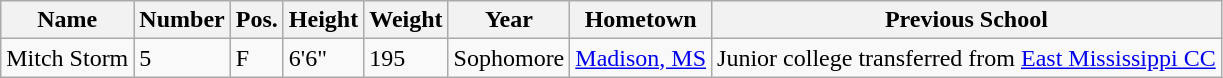<table class="wikitable sortable" border="1">
<tr>
<th>Name</th>
<th>Number</th>
<th>Pos.</th>
<th>Height</th>
<th>Weight</th>
<th>Year</th>
<th>Hometown</th>
<th class="unsortable">Previous School</th>
</tr>
<tr>
<td>Mitch Storm</td>
<td>5</td>
<td>F</td>
<td>6'6"</td>
<td>195</td>
<td>Sophomore</td>
<td><a href='#'>Madison, MS</a></td>
<td>Junior college transferred from <a href='#'>East Mississippi CC</a></td>
</tr>
</table>
